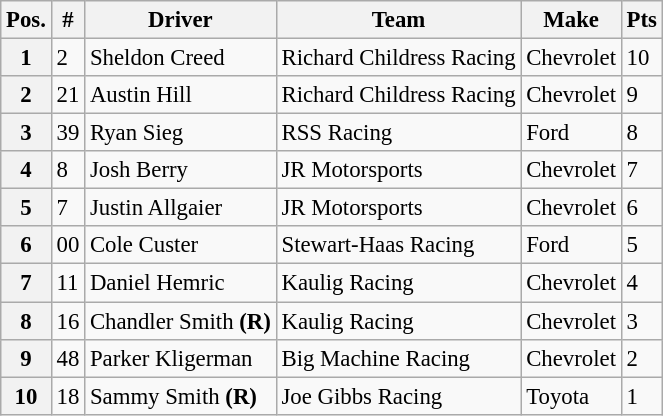<table class="wikitable" style="font-size:95%">
<tr>
<th>Pos.</th>
<th>#</th>
<th>Driver</th>
<th>Team</th>
<th>Make</th>
<th>Pts</th>
</tr>
<tr>
<th>1</th>
<td>2</td>
<td>Sheldon Creed</td>
<td>Richard Childress Racing</td>
<td>Chevrolet</td>
<td>10</td>
</tr>
<tr>
<th>2</th>
<td>21</td>
<td>Austin Hill</td>
<td>Richard Childress Racing</td>
<td>Chevrolet</td>
<td>9</td>
</tr>
<tr>
<th>3</th>
<td>39</td>
<td>Ryan Sieg</td>
<td>RSS Racing</td>
<td>Ford</td>
<td>8</td>
</tr>
<tr>
<th>4</th>
<td>8</td>
<td>Josh Berry</td>
<td>JR Motorsports</td>
<td>Chevrolet</td>
<td>7</td>
</tr>
<tr>
<th>5</th>
<td>7</td>
<td>Justin Allgaier</td>
<td>JR Motorsports</td>
<td>Chevrolet</td>
<td>6</td>
</tr>
<tr>
<th>6</th>
<td>00</td>
<td>Cole Custer</td>
<td>Stewart-Haas Racing</td>
<td>Ford</td>
<td>5</td>
</tr>
<tr>
<th>7</th>
<td>11</td>
<td>Daniel Hemric</td>
<td>Kaulig Racing</td>
<td>Chevrolet</td>
<td>4</td>
</tr>
<tr>
<th>8</th>
<td>16</td>
<td>Chandler Smith <strong>(R)</strong></td>
<td>Kaulig Racing</td>
<td>Chevrolet</td>
<td>3</td>
</tr>
<tr>
<th>9</th>
<td>48</td>
<td>Parker Kligerman</td>
<td>Big Machine Racing</td>
<td>Chevrolet</td>
<td>2</td>
</tr>
<tr>
<th>10</th>
<td>18</td>
<td>Sammy Smith <strong>(R)</strong></td>
<td>Joe Gibbs Racing</td>
<td>Toyota</td>
<td>1</td>
</tr>
</table>
